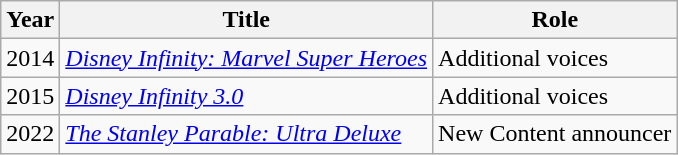<table class="wikitable">
<tr>
<th>Year</th>
<th>Title</th>
<th>Role</th>
</tr>
<tr>
<td>2014</td>
<td><em><a href='#'>Disney Infinity: Marvel Super Heroes</a></em></td>
<td>Additional voices</td>
</tr>
<tr>
<td>2015</td>
<td><em><a href='#'>Disney Infinity 3.0</a></em></td>
<td>Additional voices</td>
</tr>
<tr>
<td>2022</td>
<td><em><a href='#'>The Stanley Parable: Ultra Deluxe</a></em></td>
<td>New Content announcer</td>
</tr>
</table>
